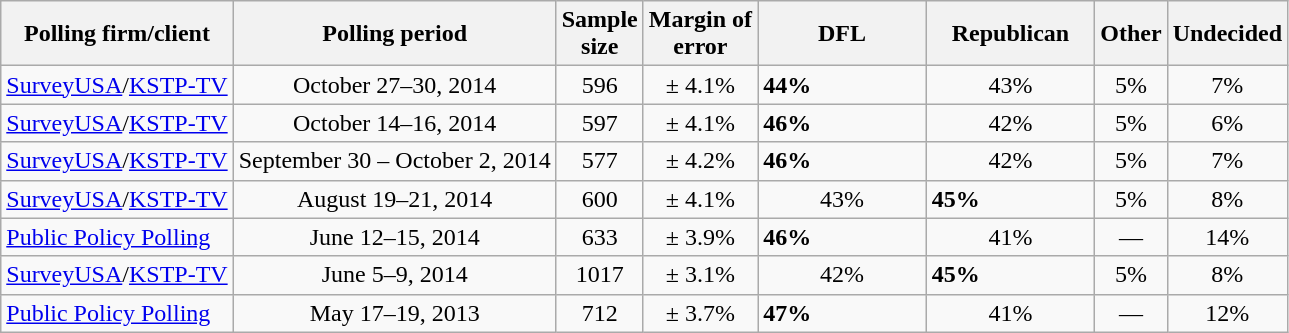<table class="wikitable">
<tr>
<th>Polling firm/client</th>
<th>Polling period</th>
<th>Sample<br>size</th>
<th>Margin of<br>error</th>
<th style="width:105px;">DFL</th>
<th style="width:105px;">Republican</th>
<th>Other</th>
<th>Undecided</th>
</tr>
<tr>
<td><a href='#'>SurveyUSA</a>/<a href='#'>KSTP-TV</a></td>
<td align=center>October 27–30, 2014</td>
<td align=center>596 </td>
<td align=center>± 4.1%</td>
<td><strong>44%</strong></td>
<td align=center>43%</td>
<td align=center>5%</td>
<td align=center>7%</td>
</tr>
<tr>
<td><a href='#'>SurveyUSA</a>/<a href='#'>KSTP-TV</a></td>
<td align=center>October 14–16, 2014</td>
<td align=center>597 </td>
<td align=center>± 4.1%</td>
<td><strong>46%</strong></td>
<td align=center>42%</td>
<td align=center>5%</td>
<td align=center>6%</td>
</tr>
<tr>
<td><a href='#'>SurveyUSA</a>/<a href='#'>KSTP-TV</a></td>
<td align=center>September 30 – October 2, 2014</td>
<td align=center>577 </td>
<td align=center>± 4.2%</td>
<td><strong>46%</strong></td>
<td align=center>42%</td>
<td align=center>5%</td>
<td align=center>7%</td>
</tr>
<tr>
<td><a href='#'>SurveyUSA</a>/<a href='#'>KSTP-TV</a></td>
<td align=center>August 19–21, 2014</td>
<td align=center>600 </td>
<td align=center>± 4.1%</td>
<td align=center>43%</td>
<td><strong>45%</strong></td>
<td align=center>5%</td>
<td align=center>8%</td>
</tr>
<tr>
<td><a href='#'>Public Policy Polling</a></td>
<td align=center>June 12–15, 2014</td>
<td align=center>633 </td>
<td align=center>± 3.9%</td>
<td><strong>46%</strong></td>
<td align=center>41%</td>
<td align=center>—</td>
<td align=center>14%</td>
</tr>
<tr>
<td><a href='#'>SurveyUSA</a>/<a href='#'>KSTP-TV</a></td>
<td align=center>June 5–9, 2014</td>
<td align=center>1017 </td>
<td align=center>± 3.1%</td>
<td align=center>42%</td>
<td><strong>45%</strong></td>
<td align=center>5%</td>
<td align=center>8%</td>
</tr>
<tr>
<td><a href='#'>Public Policy Polling</a></td>
<td align=center>May 17–19, 2013</td>
<td align=center>712</td>
<td align=center>± 3.7%</td>
<td><strong>47%</strong></td>
<td align=center>41%</td>
<td align=center>—</td>
<td align=center>12%</td>
</tr>
</table>
